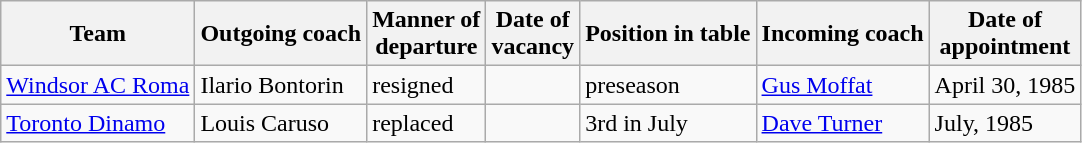<table class="wikitable sortable">
<tr>
<th>Team</th>
<th>Outgoing coach</th>
<th>Manner of <br> departure</th>
<th>Date of <br> vacancy</th>
<th>Position in table</th>
<th>Incoming coach</th>
<th>Date of <br> appointment</th>
</tr>
<tr>
<td><a href='#'>Windsor AC Roma</a></td>
<td>Ilario Bontorin</td>
<td>resigned</td>
<td></td>
<td>preseason</td>
<td> <a href='#'>Gus Moffat</a></td>
<td>April 30, 1985</td>
</tr>
<tr>
<td><a href='#'>Toronto Dinamo</a></td>
<td>Louis Caruso</td>
<td>replaced</td>
<td></td>
<td>3rd in July</td>
<td> <a href='#'>Dave Turner</a></td>
<td>July, 1985</td>
</tr>
</table>
